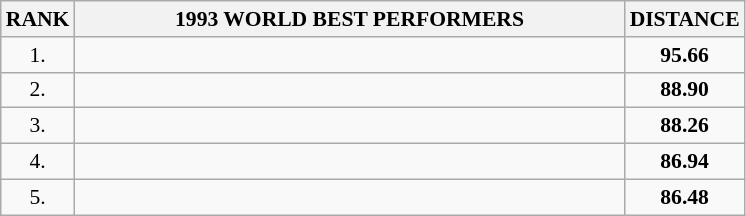<table class="wikitable" style="border-collapse: collapse; font-size: 90%;">
<tr>
<th>RANK</th>
<th align="center" style="width: 25em">1993 WORLD BEST PERFORMERS</th>
<th align="center" style="width: 5em">DISTANCE</th>
</tr>
<tr>
<td align="center">1.</td>
<td></td>
<td align="center"><strong>95.66</strong></td>
</tr>
<tr>
<td align="center">2.</td>
<td></td>
<td align="center"><strong>88.90</strong></td>
</tr>
<tr>
<td align="center">3.</td>
<td></td>
<td align="center"><strong>88.26</strong></td>
</tr>
<tr>
<td align="center">4.</td>
<td></td>
<td align="center"><strong>86.94</strong></td>
</tr>
<tr>
<td align="center">5.</td>
<td></td>
<td align="center"><strong>86.48</strong></td>
</tr>
</table>
